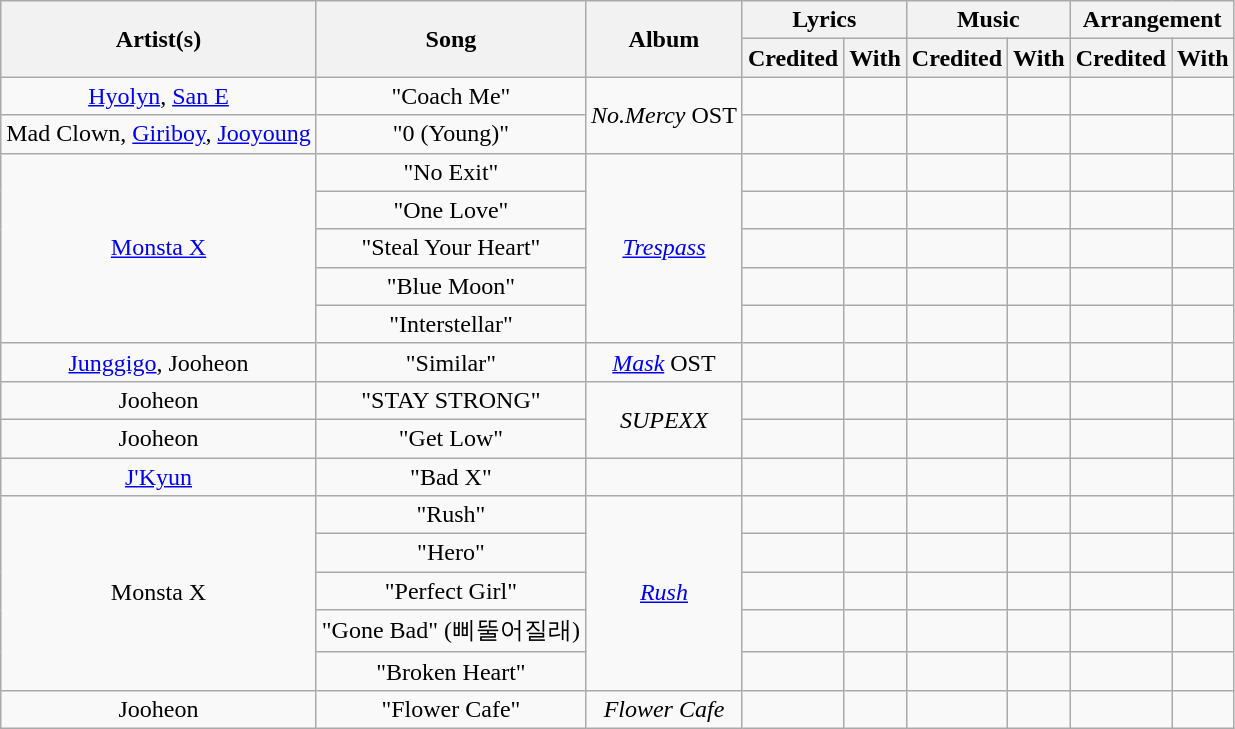<table class="wikitable" style="text-align: center;">
<tr>
<th rowspan="2">Artist(s)</th>
<th rowspan="2">Song</th>
<th rowspan="2">Album</th>
<th colspan="2">Lyrics</th>
<th colspan="2">Music</th>
<th colspan="2">Arrangement</th>
</tr>
<tr>
<th>Credited</th>
<th>With</th>
<th>Credited</th>
<th>With</th>
<th>Credited</th>
<th>With</th>
</tr>
<tr>
<td><a href='#'>Hyolyn</a>, <a href='#'>San E</a> </td>
<td>"Coach Me"</td>
<td rowspan="2"><em>No.Mercy</em> OST</td>
<td></td>
<td></td>
<td></td>
<td></td>
<td></td>
<td></td>
</tr>
<tr>
<td>Mad Clown, <a href='#'>Giriboy</a>, <a href='#'>Jooyoung</a> </td>
<td>"0 (Young)"</td>
<td></td>
<td></td>
<td></td>
<td></td>
<td></td>
<td></td>
</tr>
<tr>
<td rowspan="5"><a href='#'>Monsta X</a></td>
<td>"No Exit"</td>
<td rowspan="5"><em><a href='#'>Trespass</a></em></td>
<td></td>
<td></td>
<td></td>
<td></td>
<td></td>
<td></td>
</tr>
<tr>
<td>"One Love"</td>
<td></td>
<td></td>
<td></td>
<td></td>
<td></td>
<td></td>
</tr>
<tr>
<td>"Steal Your Heart"</td>
<td></td>
<td></td>
<td></td>
<td></td>
<td></td>
<td></td>
</tr>
<tr>
<td>"Blue Moon"</td>
<td></td>
<td></td>
<td></td>
<td></td>
<td></td>
<td></td>
</tr>
<tr>
<td>"Interstellar"</td>
<td></td>
<td></td>
<td></td>
<td></td>
<td></td>
<td></td>
</tr>
<tr>
<td><a href='#'>Junggigo</a>, Jooheon</td>
<td>"Similar"</td>
<td><em><a href='#'>Mask</a></em> OST</td>
<td></td>
<td></td>
<td></td>
<td></td>
<td></td>
<td></td>
</tr>
<tr>
<td>Jooheon </td>
<td>"STAY STRONG"</td>
<td rowspan="2"><em>SUPEXX</em></td>
<td></td>
<td></td>
<td></td>
<td></td>
<td></td>
<td></td>
</tr>
<tr>
<td>Jooheon </td>
<td>"Get Low"</td>
<td></td>
<td></td>
<td></td>
<td></td>
<td></td>
<td></td>
</tr>
<tr>
<td><a href='#'>J'Kyun</a> </td>
<td>"Bad X"</td>
<td></td>
<td></td>
<td></td>
<td></td>
<td></td>
<td></td>
<td></td>
</tr>
<tr>
<td rowspan="5">Monsta X</td>
<td>"Rush"</td>
<td rowspan="5"><em><a href='#'>Rush</a></em></td>
<td></td>
<td></td>
<td></td>
<td></td>
<td></td>
<td></td>
</tr>
<tr>
<td>"Hero"</td>
<td></td>
<td></td>
<td></td>
<td></td>
<td></td>
<td></td>
</tr>
<tr>
<td>"Perfect Girl"</td>
<td></td>
<td></td>
<td></td>
<td></td>
<td></td>
<td></td>
</tr>
<tr>
<td>"Gone Bad" (삐뚤어질래)</td>
<td></td>
<td></td>
<td></td>
<td></td>
<td></td>
<td></td>
</tr>
<tr>
<td>"Broken Heart"</td>
<td></td>
<td></td>
<td></td>
<td></td>
<td></td>
<td></td>
</tr>
<tr>
<td>Jooheon </td>
<td>"Flower Cafe"</td>
<td><em>Flower Cafe</em></td>
<td></td>
<td></td>
<td></td>
<td></td>
<td></td>
<td></td>
</tr>
</table>
